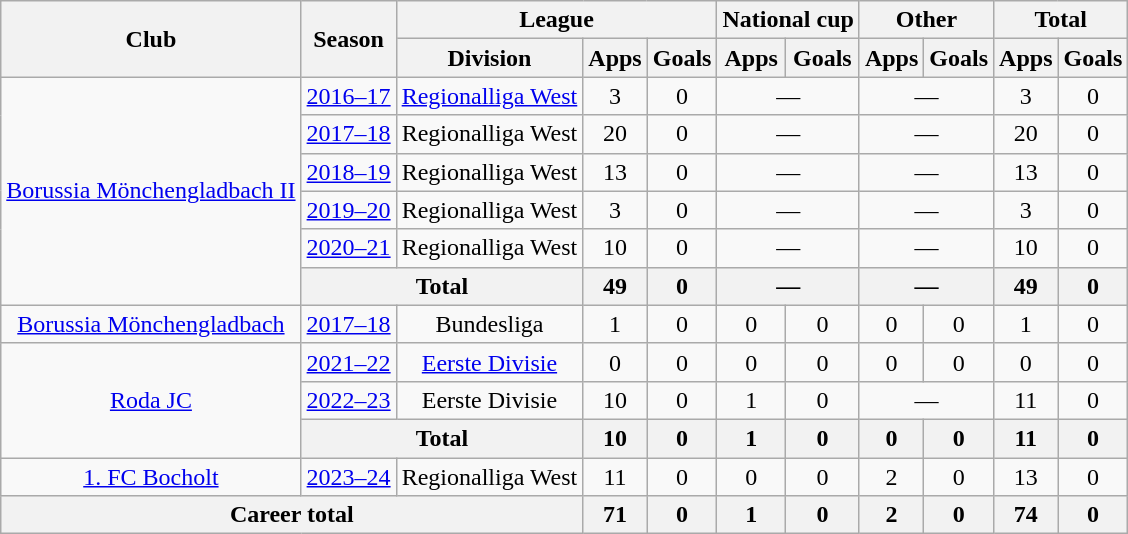<table class="wikitable" style="text-align:center">
<tr>
<th rowspan="2">Club</th>
<th rowspan="2">Season</th>
<th colspan="3">League</th>
<th colspan="2">National cup</th>
<th colspan="2">Other</th>
<th colspan="2">Total</th>
</tr>
<tr>
<th>Division</th>
<th>Apps</th>
<th>Goals</th>
<th>Apps</th>
<th>Goals</th>
<th>Apps</th>
<th>Goals</th>
<th>Apps</th>
<th>Goals</th>
</tr>
<tr>
<td rowspan="6"><a href='#'>Borussia Mönchengladbach II</a></td>
<td><a href='#'>2016–17</a></td>
<td><a href='#'>Regionalliga West</a></td>
<td>3</td>
<td>0</td>
<td colspan="2">—</td>
<td colspan="2">—</td>
<td>3</td>
<td>0</td>
</tr>
<tr>
<td><a href='#'>2017–18</a></td>
<td>Regionalliga West</td>
<td>20</td>
<td>0</td>
<td colspan="2">—</td>
<td colspan="2">—</td>
<td>20</td>
<td>0</td>
</tr>
<tr>
<td><a href='#'>2018–19</a></td>
<td>Regionalliga West</td>
<td>13</td>
<td>0</td>
<td colspan="2">—</td>
<td colspan="2">—</td>
<td>13</td>
<td>0</td>
</tr>
<tr>
<td><a href='#'>2019–20</a></td>
<td>Regionalliga West</td>
<td>3</td>
<td>0</td>
<td colspan="2">—</td>
<td colspan="2">—</td>
<td>3</td>
<td>0</td>
</tr>
<tr>
<td><a href='#'>2020–21</a></td>
<td>Regionalliga West</td>
<td>10</td>
<td>0</td>
<td colspan="2">—</td>
<td colspan="2">—</td>
<td>10</td>
<td>0</td>
</tr>
<tr>
<th colspan="2">Total</th>
<th>49</th>
<th>0</th>
<th colspan="2">—</th>
<th colspan="2">—</th>
<th>49</th>
<th>0</th>
</tr>
<tr>
<td><a href='#'>Borussia Mönchengladbach</a></td>
<td><a href='#'>2017–18</a></td>
<td>Bundesliga</td>
<td>1</td>
<td>0</td>
<td>0</td>
<td>0</td>
<td>0</td>
<td>0</td>
<td>1</td>
<td>0</td>
</tr>
<tr>
<td rowspan="3"><a href='#'>Roda JC</a></td>
<td><a href='#'>2021–22</a></td>
<td><a href='#'>Eerste Divisie</a></td>
<td>0</td>
<td>0</td>
<td>0</td>
<td>0</td>
<td>0</td>
<td>0</td>
<td>0</td>
<td>0</td>
</tr>
<tr>
<td><a href='#'>2022–23</a></td>
<td>Eerste Divisie</td>
<td>10</td>
<td>0</td>
<td>1</td>
<td>0</td>
<td colspan="2">—</td>
<td>11</td>
<td>0</td>
</tr>
<tr>
<th colspan="2">Total</th>
<th>10</th>
<th>0</th>
<th>1</th>
<th>0</th>
<th>0</th>
<th>0</th>
<th>11</th>
<th>0</th>
</tr>
<tr>
<td><a href='#'>1. FC Bocholt</a></td>
<td><a href='#'>2023–24</a></td>
<td>Regionalliga West</td>
<td>11</td>
<td>0</td>
<td>0</td>
<td>0</td>
<td>2</td>
<td>0</td>
<td>13</td>
<td>0</td>
</tr>
<tr>
<th colspan="3">Career total</th>
<th>71</th>
<th>0</th>
<th>1</th>
<th>0</th>
<th>2</th>
<th>0</th>
<th>74</th>
<th>0</th>
</tr>
</table>
